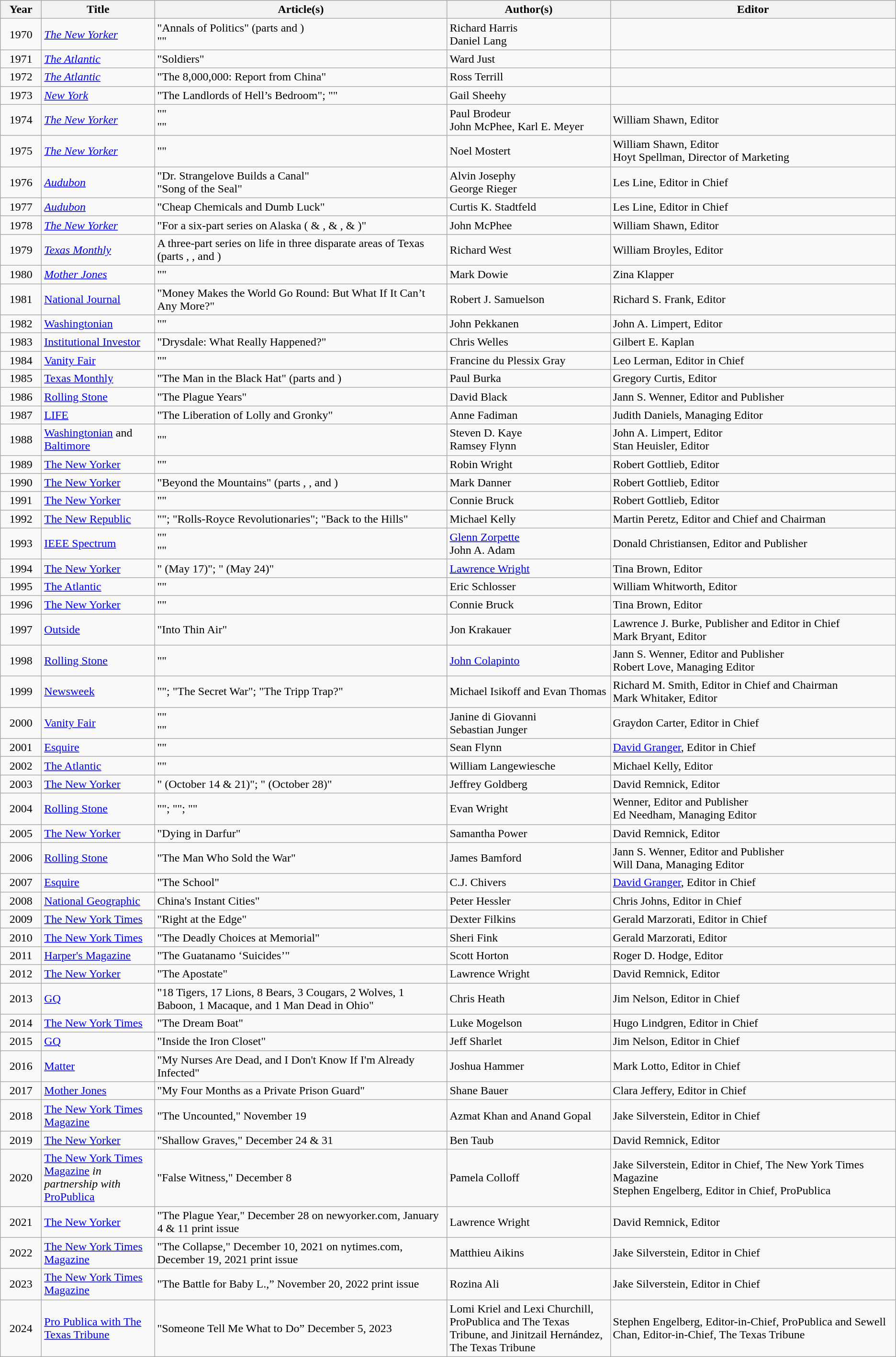<table class="sortable wikitable plainrowheaders">
<tr>
<th scope="col" style="width:50px;">Year</th>
<th scope="col" style="width:150px;">Title</th>
<th scope="col" style="width:400px;">Article(s)</th>
<th scope="col" style="width:220px;">Author(s)</th>
<th>Editor</th>
</tr>
<tr>
<td align="center">1970</td>
<td scope="row"><em><a href='#'>The New Yorker</a></em></td>
<td>"Annals of Politics" (parts  and ) <br> ""</td>
<td>Richard Harris <br>Daniel Lang</td>
<td></td>
</tr>
<tr>
<td align="center">1971</td>
<td scope="row"><em><a href='#'>The Atlantic</a></em></td>
<td>"Soldiers"</td>
<td>Ward Just</td>
<td></td>
</tr>
<tr>
<td align="center">1972</td>
<td scope="row"><em><a href='#'>The Atlantic</a></em></td>
<td>"The 8,000,000: Report from China"</td>
<td>Ross Terrill</td>
<td></td>
</tr>
<tr>
<td align="center">1973</td>
<td scope="row"><em><a href='#'>New York</a></em></td>
<td>"The Landlords of Hell’s Bedroom"; ""</td>
<td>Gail Sheehy</td>
<td></td>
</tr>
<tr>
<td align="center">1974</td>
<td scope="row"><em><a href='#'>The New Yorker</a></em></td>
<td>"" <br> ""</td>
<td>Paul Brodeur <br>John McPhee, Karl E. Meyer</td>
<td>William Shawn, Editor</td>
</tr>
<tr>
<td align="center">1975</td>
<td scope="row"><em><a href='#'>The New Yorker</a></em></td>
<td>""</td>
<td>Noel Mostert</td>
<td>William Shawn, Editor<br>Hoyt Spellman, Director of Marketing</td>
</tr>
<tr>
<td align="center">1976</td>
<td scope="row"><em><a href='#'>Audubon</a></em></td>
<td>"Dr. Strangelove Builds a Canal" <br>"Song of the Seal"</td>
<td>Alvin Josephy <br>George Rieger</td>
<td>Les Line, Editor in Chief</td>
</tr>
<tr>
<td align="center">1977</td>
<td scope="row"><em><a href='#'>Audubon</a></em></td>
<td>"Cheap Chemicals and Dumb Luck"</td>
<td>Curtis K. Stadtfeld</td>
<td>Les Line, Editor in Chief</td>
</tr>
<tr>
<td align="center">1978</td>
<td scope="row"><em><a href='#'>The New Yorker</a></em></td>
<td>"For a six-part series on Alaska ( & ,  & ,  & )"</td>
<td>John McPhee</td>
<td>William Shawn, Editor</td>
</tr>
<tr>
<td align="center">1979</td>
<td scope="row"><em><a href='#'>Texas Monthly</a></em></td>
<td>A three-part series on life in three disparate areas of Texas (parts , , and )</td>
<td>Richard West</td>
<td>William Broyles, Editor</td>
</tr>
<tr>
<td align="center">1980</td>
<td scope="row"><em><a href='#'>Mother Jones</a><strong></td>
<td>""</td>
<td>Mark Dowie</td>
<td>Zina Klapper</td>
</tr>
<tr>
<td align="center">1981</td>
<td scope="row"></em><a href='#'>National Journal</a><em></td>
<td>"Money Makes the World Go Round: But What If It Can’t Any More?"</td>
<td>Robert J. Samuelson</td>
<td>Richard S. Frank, Editor</td>
</tr>
<tr>
<td align="center">1982</td>
<td scope="row"><a href='#'>Washingtonian</a></td>
<td>""</td>
<td>John Pekkanen</td>
<td>John A. Limpert, Editor</td>
</tr>
<tr>
<td align="center">1983</td>
<td scope="row"></em><a href='#'>Institutional Investor</a><em></td>
<td>"Drysdale: What Really Happened?"</td>
<td>Chris Welles</td>
<td>Gilbert E. Kaplan</td>
</tr>
<tr>
<td align="center">1984</td>
<td scope="row"></em><a href='#'>Vanity Fair</a><em></td>
<td>""</td>
<td>Francine du Plessix Gray</td>
<td>Leo Lerman, Editor in Chief</td>
</tr>
<tr>
<td align="center">1985</td>
<td scope="row"></em><a href='#'>Texas Monthly</a><em></td>
<td>"The Man in the Black Hat" (parts  and )</td>
<td>Paul Burka</td>
<td>Gregory Curtis, Editor</td>
</tr>
<tr>
<td align="center">1986</td>
<td scope="row"></em><a href='#'>Rolling Stone</a><em></td>
<td>"The Plague Years"</td>
<td>David Black</td>
<td>Jann S. Wenner, Editor and Publisher</td>
</tr>
<tr>
<td align="center">1987</td>
<td scope="row"></em><a href='#'>LIFE</a><em></td>
<td>"The Liberation of Lolly and Gronky"</td>
<td>Anne Fadiman</td>
<td>Judith Daniels, Managing Editor</td>
</tr>
<tr>
<td align="center">1988</td>
<td scope="row"><a href='#'>Washingtonian</a> and <a href='#'>Baltimore</a></td>
<td>""</td>
<td>Steven D. Kaye <br>Ramsey Flynn</td>
<td>John A. Limpert, Editor<br>Stan Heuisler, Editor</td>
</tr>
<tr>
<td align="center">1989</td>
<td scope="row"></em><a href='#'>The New Yorker</a><em></td>
<td>""</td>
<td>Robin Wright</td>
<td>Robert Gottlieb, Editor</td>
</tr>
<tr>
<td align="center">1990</td>
<td scope="row"></em><a href='#'>The New Yorker</a><em></td>
<td>"Beyond the Mountains" (parts , , and )</td>
<td>Mark Danner</td>
<td>Robert Gottlieb, Editor</td>
</tr>
<tr>
<td align="center">1991</td>
<td scope="row"></em><a href='#'>The New Yorker</a><em></td>
<td>""</td>
<td>Connie Bruck</td>
<td>Robert Gottlieb, Editor</td>
</tr>
<tr>
<td align="center">1992</td>
<td scope="row"><a href='#'>The New Republic</a></td>
<td>""; "Rolls-Royce Revolutionaries"; "Back to the Hills"</td>
<td>Michael Kelly</td>
<td>Martin Peretz, Editor and Chief and Chairman</td>
</tr>
<tr>
<td align="center">1993</td>
<td scope="row"></em><a href='#'>IEEE Spectrum</a><em></td>
<td>"" <br>""</td>
<td><a href='#'>Glenn Zorpette</a> <br>John A. Adam</td>
<td>Donald Christiansen, Editor and Publisher</td>
</tr>
<tr>
<td align="center">1994</td>
<td scope="row"></em><a href='#'>The New Yorker</a><em></td>
<td>" (May 17)"; " (May 24)"</td>
<td><a href='#'>Lawrence Wright</a></td>
<td>Tina Brown, Editor</td>
</tr>
<tr>
<td align="center">1995</td>
<td scope="row"></em><a href='#'>The Atlantic</a><em></td>
<td>""</td>
<td>Eric Schlosser</td>
<td>William Whitworth, Editor</td>
</tr>
<tr>
<td align="center">1996</td>
<td scope="row"></em><a href='#'>The New Yorker</a><em></td>
<td>""</td>
<td>Connie Bruck</td>
<td>Tina Brown, Editor</td>
</tr>
<tr>
<td align="center">1997</td>
<td scope="row"></em><a href='#'>Outside</a><em></td>
<td>"Into Thin Air"</td>
<td>Jon Krakauer</td>
<td>Lawrence J. Burke, Publisher and Editor in Chief<br>Mark Bryant, Editor</td>
</tr>
<tr>
<td align="center">1998</td>
<td scope="row"></em><a href='#'>Rolling Stone</a><em></td>
<td>""</td>
<td><a href='#'>John Colapinto</a></td>
<td>Jann S. Wenner, Editor and Publisher<br>Robert Love, Managing Editor</td>
</tr>
<tr>
<td align="center">1999</td>
<td scope="row"></em><a href='#'>Newsweek</a><em></td>
<td>""; "The Secret War"; "The Tripp Trap?"</td>
<td>Michael Isikoff and Evan Thomas</td>
<td>Richard M. Smith, Editor in Chief and Chairman<br>Mark Whitaker, Editor</td>
</tr>
<tr>
<td align="center">2000</td>
<td scope="row"></em><a href='#'>Vanity Fair</a><em></td>
<td>"" <br> ""</td>
<td>Janine di Giovanni <br>Sebastian Junger</td>
<td>Graydon Carter, Editor in Chief</td>
</tr>
<tr>
<td align="center">2001</td>
<td scope="row"></em><a href='#'>Esquire</a><em></td>
<td>""</td>
<td>Sean Flynn</td>
<td><a href='#'>David Granger</a>, Editor in Chief</td>
</tr>
<tr>
<td align="center">2002</td>
<td scope="row"></em><a href='#'>The Atlantic</a><em></td>
<td>""</td>
<td>William Langewiesche</td>
<td>Michael Kelly, Editor</td>
</tr>
<tr>
<td align="center">2003</td>
<td scope="row"></em><a href='#'>The New Yorker</a><em></td>
<td>" (October 14 & 21)"; " (October 28)"</td>
<td>Jeffrey Goldberg</td>
<td>David Remnick, Editor</td>
</tr>
<tr>
<td align="center">2004</td>
<td scope="row"></em><a href='#'>Rolling Stone</a><em></td>
<td>""; ""; ""</td>
<td>Evan Wright</td>
<td>Wenner, Editor and Publisher<br>Ed Needham, Managing Editor</td>
</tr>
<tr>
<td align="center">2005</td>
<td scope="row"></em><a href='#'>The New Yorker</a><em></td>
<td>"Dying in Darfur"</td>
<td>Samantha Power</td>
<td>David Remnick, Editor</td>
</tr>
<tr>
<td align="center">2006</td>
<td scope="row"></em><a href='#'>Rolling Stone</a><em></td>
<td>"The Man Who Sold the War"</td>
<td>James Bamford</td>
<td>Jann S. Wenner, Editor and Publisher<br>Will Dana, Managing Editor</td>
</tr>
<tr>
<td align="center">2007</td>
<td scope="row"></em><a href='#'>Esquire</a><em></td>
<td>"The School"</td>
<td>C.J. Chivers</td>
<td><a href='#'>David Granger</a>, Editor in Chief</td>
</tr>
<tr>
<td align="center">2008</td>
<td scope="row"></em><a href='#'>National Geographic</a><em></td>
<td>China's Instant Cities"</td>
<td>Peter Hessler</td>
<td>Chris Johns, Editor in Chief</td>
</tr>
<tr>
<td align="center">2009</td>
<td scope="row"></em><a href='#'>The New York Times</a><em></td>
<td>"Right at the Edge"</td>
<td>Dexter Filkins</td>
<td>Gerald Marzorati, Editor in Chief</td>
</tr>
<tr>
<td align="center">2010</td>
<td scope="row"></em><a href='#'>The New York Times</a><em></td>
<td>"The Deadly Choices at Memorial"</td>
<td>Sheri Fink</td>
<td>Gerald Marzorati, Editor</td>
</tr>
<tr>
<td align="center">2011</td>
<td scope="row"></em><a href='#'>Harper's Magazine</a><em></td>
<td>"The Guatanamo ‘Suicides’"</td>
<td>Scott Horton</td>
<td>Roger D. Hodge, Editor</td>
</tr>
<tr>
<td align="center">2012</td>
<td scope="row"></em><a href='#'>The New Yorker</a><em></td>
<td>"The Apostate"</td>
<td>Lawrence Wright</td>
<td>David Remnick, Editor</td>
</tr>
<tr>
<td align="center">2013</td>
<td scope="row"></em><a href='#'>GQ</a><em></td>
<td>"18 Tigers, 17 Lions, 8 Bears, 3 Cougars, 2 Wolves, 1 Baboon, 1 Macaque, and 1 Man Dead in Ohio"</td>
<td>Chris Heath</td>
<td>Jim Nelson, Editor in Chief</td>
</tr>
<tr>
<td align="center">2014</td>
<td scope="row"></em><a href='#'>The New York Times</a><em></td>
<td>"The Dream Boat"</td>
<td>Luke Mogelson</td>
<td>Hugo Lindgren, Editor in Chief</td>
</tr>
<tr>
<td align="center">2015</td>
<td scope="row"></em><a href='#'>GQ</a><em></td>
<td>"Inside the Iron Closet"</td>
<td>Jeff Sharlet</td>
<td>Jim Nelson, Editor in Chief</td>
</tr>
<tr>
<td align="center">2016</td>
<td scope="row"><a href='#'></em>Matter<em></a></td>
<td>"My Nurses Are Dead, and I Don't Know If I'm Already Infected"</td>
<td>Joshua Hammer</td>
<td>Mark Lotto, Editor in Chief</td>
</tr>
<tr>
<td align="center">2017</td>
<td scope="row"></em><a href='#'>Mother Jones</a><em></td>
<td>"My Four Months as a Private Prison Guard"</td>
<td>Shane Bauer</td>
<td>Clara Jeffery, Editor in Chief</td>
</tr>
<tr>
<td align=center>2018</td>
<td></em><a href='#'>The New York Times Magazine</a><em></td>
<td>"The Uncounted,"  November 19</td>
<td>Azmat Khan and Anand Gopal</td>
<td>Jake Silverstein, Editor in Chief</td>
</tr>
<tr>
<td align=center>2019</td>
<td></em><a href='#'>The New Yorker</a><em></td>
<td>"Shallow Graves," December 24 & 31</td>
<td>Ben Taub</td>
<td>David Remnick, Editor</td>
</tr>
<tr>
<td align=center>2020</td>
<td></em><a href='#'>The New York Times Magazine</a><em> in partnership with </em><a href='#'>ProPublica</a><em></td>
<td>"False Witness," December 8</td>
<td>Pamela Colloff</td>
<td>Jake Silverstein, Editor in Chief, The New York Times Magazine<br>Stephen Engelberg, Editor in Chief, ProPublica</td>
</tr>
<tr>
<td align=center>2021</td>
<td></em><a href='#'>The New Yorker</a><em></td>
<td>"The Plague Year," December 28 on newyorker.com, January 4 & 11 print issue</td>
<td>Lawrence Wright</td>
<td>David Remnick, Editor</td>
</tr>
<tr>
<td align=center>2022</td>
<td scope="row"></em><a href='#'>The New York Times Magazine</a><em></td>
<td>"The Collapse," December 10, 2021 on nytimes.com, December 19, 2021 print issue</td>
<td>Matthieu Aikins</td>
<td>Jake Silverstein, Editor in Chief</td>
</tr>
<tr>
<td align=center>2023</td>
<td scope="row"></em><a href='#'>The New York Times Magazine</a><em></td>
<td>"The Battle for Baby L.,” November 20, 2022 print issue</td>
<td>Rozina Ali</td>
<td>Jake Silverstein, Editor in Chief</td>
</tr>
<tr>
<td align=center>2024</td>
<td scope="row"></em><a href='#'>Pro Publica with The Texas Tribune</a><em></td>
<td>"Someone Tell Me What to Do” December 5, 2023</td>
<td>Lomi Kriel and Lexi Churchill, ProPublica and The Texas Tribune, and Jinitzail Hernández, The Texas Tribune</td>
<td>Stephen Engelberg, Editor-in-Chief, ProPublica and Sewell Chan, Editor-in-Chief, The Texas Tribune</td>
</tr>
</table>
